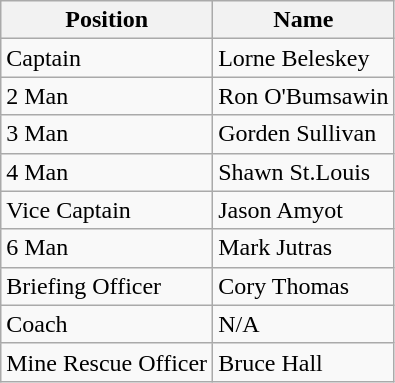<table class="wikitable">
<tr>
<th>Position</th>
<th>Name</th>
</tr>
<tr>
<td>Captain</td>
<td>Lorne Beleskey</td>
</tr>
<tr>
<td>2 Man</td>
<td>Ron O'Bumsawin</td>
</tr>
<tr>
<td>3 Man</td>
<td>Gorden Sullivan</td>
</tr>
<tr>
<td>4 Man</td>
<td>Shawn St.Louis</td>
</tr>
<tr>
<td>Vice Captain</td>
<td>Jason Amyot</td>
</tr>
<tr>
<td>6 Man</td>
<td>Mark Jutras</td>
</tr>
<tr>
<td>Briefing Officer</td>
<td>Cory Thomas</td>
</tr>
<tr>
<td>Coach</td>
<td>N/A</td>
</tr>
<tr>
<td>Mine Rescue Officer</td>
<td>Bruce Hall</td>
</tr>
</table>
